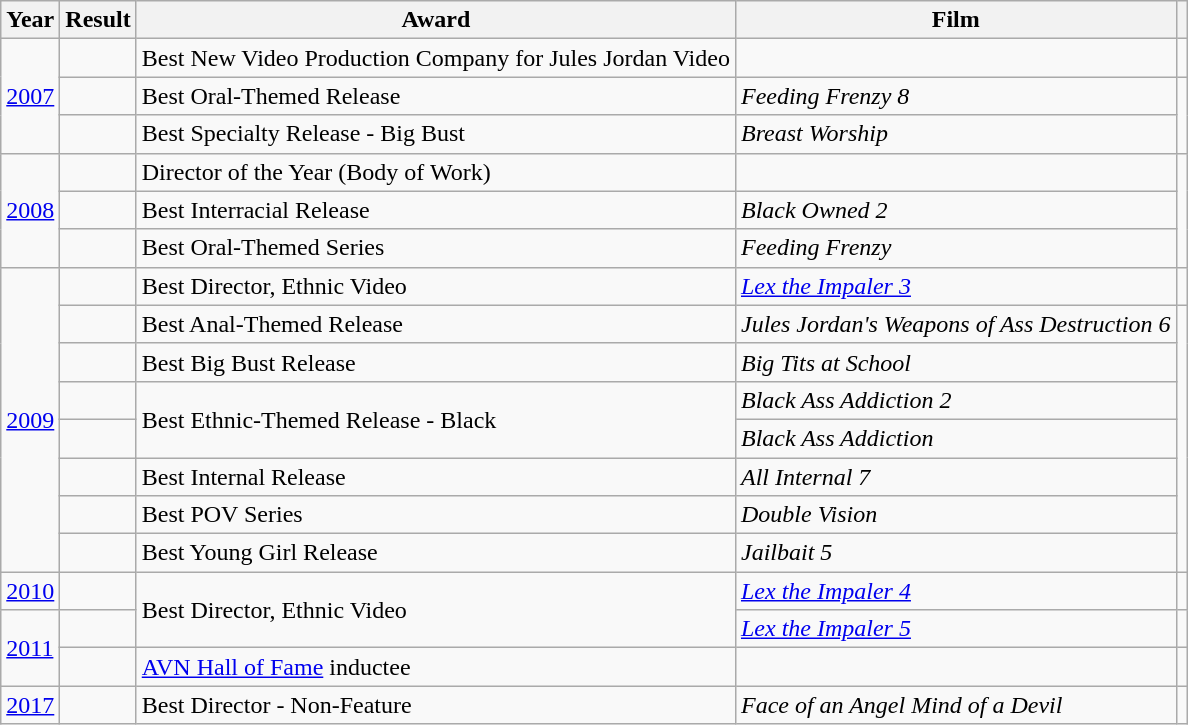<table class="wikitable">
<tr>
<th>Year</th>
<th>Result</th>
<th>Award</th>
<th>Film</th>
<th></th>
</tr>
<tr>
<td rowspan="3"><a href='#'>2007</a></td>
<td></td>
<td>Best New Video Production Company for Jules Jordan Video</td>
<td></td>
<td style="text-align:center;"></td>
</tr>
<tr>
<td></td>
<td>Best Oral-Themed Release</td>
<td><em>Feeding Frenzy 8</em></td>
<td style="text-align:center;" rowspan="2"></td>
</tr>
<tr>
<td></td>
<td>Best Specialty Release - Big Bust</td>
<td><em>Breast Worship</em></td>
</tr>
<tr>
<td rowspan="3"><a href='#'>2008</a></td>
<td></td>
<td>Director of the Year (Body of Work)</td>
<td></td>
<td style="text-align:center;" rowspan="3"></td>
</tr>
<tr>
<td></td>
<td>Best Interracial Release</td>
<td><em>Black Owned 2</em></td>
</tr>
<tr>
<td></td>
<td>Best Oral-Themed Series</td>
<td><em>Feeding Frenzy</em></td>
</tr>
<tr>
<td rowspan="8"><a href='#'>2009</a></td>
<td></td>
<td>Best Director, Ethnic Video</td>
<td><em><a href='#'>Lex the Impaler 3</a></em></td>
<td style="text-align:center;"></td>
</tr>
<tr>
<td></td>
<td>Best Anal-Themed Release</td>
<td><em>Jules Jordan's Weapons of Ass Destruction 6</em></td>
<td style="text-align:center;" rowspan="7"></td>
</tr>
<tr>
<td></td>
<td>Best Big Bust Release</td>
<td><em>Big Tits at School</em></td>
</tr>
<tr>
<td></td>
<td rowspan="2">Best Ethnic-Themed Release - Black</td>
<td><em>Black Ass Addiction 2</em></td>
</tr>
<tr>
<td></td>
<td><em>Black Ass Addiction</em></td>
</tr>
<tr>
<td></td>
<td>Best Internal Release</td>
<td><em>All Internal 7</em></td>
</tr>
<tr>
<td></td>
<td>Best POV Series</td>
<td><em>Double Vision</em></td>
</tr>
<tr>
<td></td>
<td>Best Young Girl Release</td>
<td><em>Jailbait 5</em></td>
</tr>
<tr>
<td><a href='#'>2010</a></td>
<td></td>
<td rowspan="2">Best Director, Ethnic Video</td>
<td><em><a href='#'>Lex the Impaler 4</a></em></td>
<td style=text-align:center;"></td>
</tr>
<tr>
<td rowspan="2"><a href='#'>2011</a></td>
<td></td>
<td><em><a href='#'>Lex the Impaler 5</a></em></td>
<td style="text-align:center;"></td>
</tr>
<tr>
<td></td>
<td><a href='#'>AVN Hall of Fame</a> inductee</td>
<td></td>
<td style="text-align:center;"></td>
</tr>
<tr>
<td><a href='#'>2017</a></td>
<td></td>
<td>Best Director - Non-Feature</td>
<td><em>Face of an Angel Mind of a Devil</em></td>
<td style="text-align:center;"></td>
</tr>
</table>
